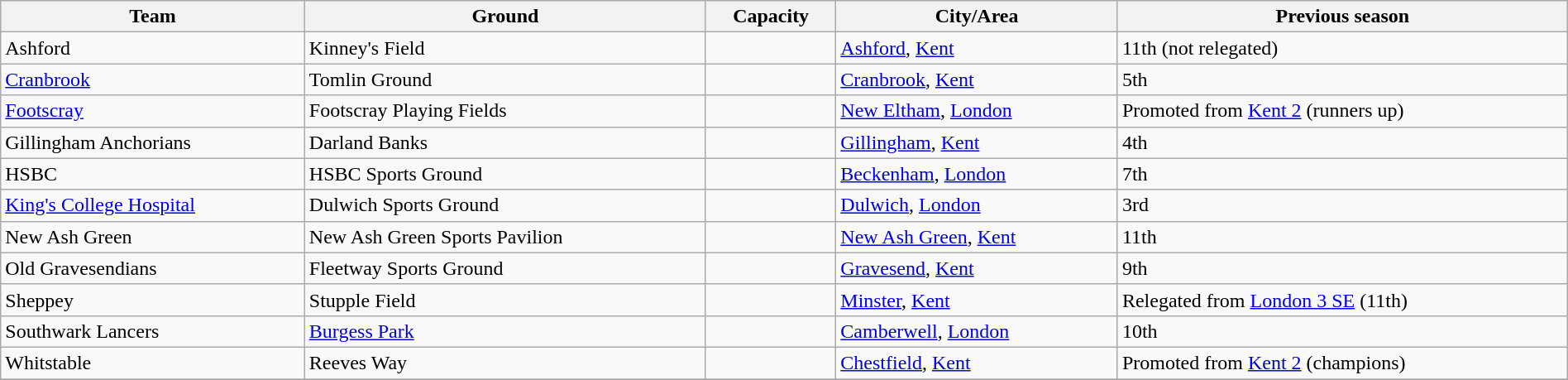<table class="wikitable sortable" width=100%>
<tr>
<th>Team</th>
<th>Ground</th>
<th>Capacity</th>
<th>City/Area</th>
<th>Previous season</th>
</tr>
<tr>
<td>Ashford</td>
<td>Kinney's Field</td>
<td></td>
<td><a href='#'>Ashford</a>, <a href='#'>Kent</a></td>
<td>11th (not relegated)</td>
</tr>
<tr>
<td><a href='#'>Cranbrook</a></td>
<td>Tomlin Ground</td>
<td></td>
<td><a href='#'>Cranbrook</a>, <a href='#'>Kent</a></td>
<td>5th</td>
</tr>
<tr>
<td><a href='#'>Footscray</a></td>
<td>Footscray Playing Fields</td>
<td></td>
<td><a href='#'>New Eltham</a>, <a href='#'>London</a></td>
<td>Promoted from <a href='#'>Kent 2</a> (runners up)</td>
</tr>
<tr>
<td>Gillingham Anchorians</td>
<td>Darland Banks</td>
<td></td>
<td><a href='#'>Gillingham</a>, <a href='#'>Kent</a></td>
<td>4th</td>
</tr>
<tr>
<td>HSBC</td>
<td>HSBC Sports Ground</td>
<td></td>
<td><a href='#'>Beckenham</a>, <a href='#'>London</a></td>
<td>7th</td>
</tr>
<tr>
<td><a href='#'>King's College Hospital</a></td>
<td>Dulwich Sports Ground</td>
<td></td>
<td><a href='#'>Dulwich</a>, <a href='#'>London</a></td>
<td>3rd</td>
</tr>
<tr>
<td>New Ash Green</td>
<td>New Ash Green Sports Pavilion</td>
<td></td>
<td><a href='#'>New Ash Green</a>, <a href='#'>Kent</a></td>
<td>11th</td>
</tr>
<tr>
<td>Old Gravesendians</td>
<td>Fleetway Sports Ground</td>
<td></td>
<td><a href='#'>Gravesend</a>, <a href='#'>Kent</a></td>
<td>9th</td>
</tr>
<tr>
<td>Sheppey</td>
<td>Stupple Field</td>
<td></td>
<td><a href='#'>Minster</a>, <a href='#'>Kent</a></td>
<td>Relegated from <a href='#'>London 3 SE</a> (11th)</td>
</tr>
<tr>
<td>Southwark Lancers</td>
<td><a href='#'>Burgess Park</a></td>
<td></td>
<td><a href='#'>Camberwell</a>, <a href='#'>London</a></td>
<td>10th</td>
</tr>
<tr>
<td>Whitstable</td>
<td>Reeves Way</td>
<td></td>
<td><a href='#'>Chestfield</a>, <a href='#'>Kent</a></td>
<td>Promoted from <a href='#'>Kent 2</a> (champions)</td>
</tr>
<tr>
</tr>
</table>
